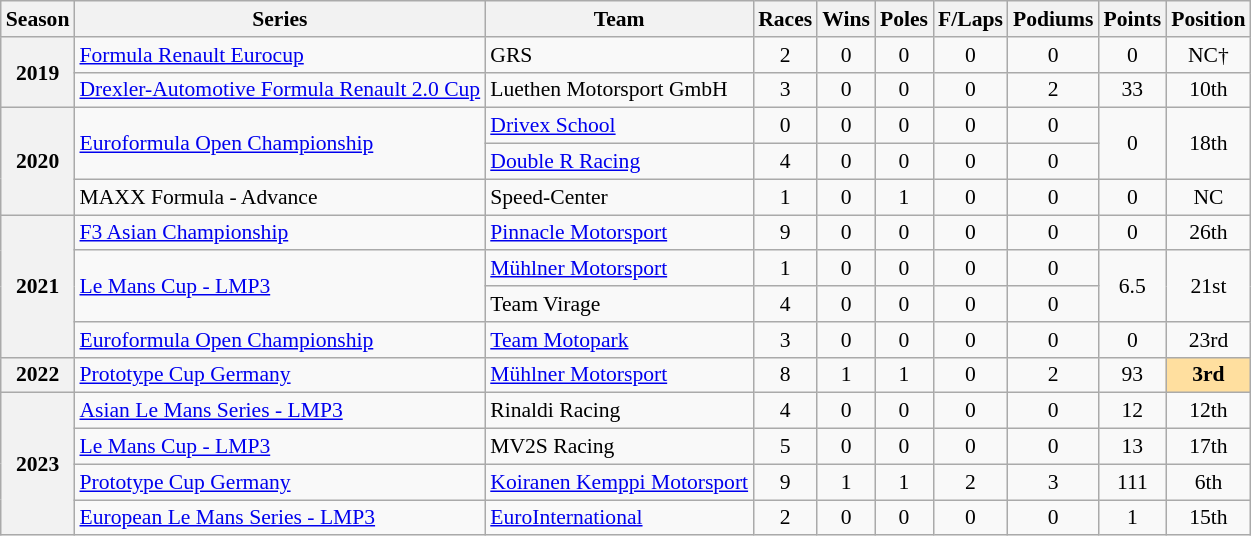<table class="wikitable" style="font-size: 90%; text-align:center">
<tr>
<th>Season</th>
<th>Series</th>
<th>Team</th>
<th>Races</th>
<th>Wins</th>
<th>Poles</th>
<th>F/Laps</th>
<th>Podiums</th>
<th>Points</th>
<th>Position</th>
</tr>
<tr>
<th rowspan=2>2019</th>
<td align=left><a href='#'>Formula Renault Eurocup</a></td>
<td align=left>GRS</td>
<td>2</td>
<td>0</td>
<td>0</td>
<td>0</td>
<td>0</td>
<td>0</td>
<td>NC†</td>
</tr>
<tr>
<td align=left nowrap><a href='#'>Drexler-Automotive Formula Renault 2.0 Cup</a></td>
<td align=left nowrap>Luethen Motorsport GmbH</td>
<td>3</td>
<td>0</td>
<td>0</td>
<td>0</td>
<td>2</td>
<td>33</td>
<td>10th</td>
</tr>
<tr>
<th rowspan=3>2020</th>
<td rowspan=2 align=left><a href='#'>Euroformula Open Championship</a></td>
<td align=left><a href='#'>Drivex School</a></td>
<td>0</td>
<td>0</td>
<td>0</td>
<td>0</td>
<td>0</td>
<td rowspan=2>0</td>
<td rowspan=2>18th</td>
</tr>
<tr>
<td align=left><a href='#'>Double R Racing</a></td>
<td>4</td>
<td>0</td>
<td>0</td>
<td>0</td>
<td>0</td>
</tr>
<tr>
<td align=left>MAXX Formula - Advance</td>
<td align=left>Speed-Center</td>
<td>1</td>
<td>0</td>
<td>1</td>
<td>0</td>
<td>0</td>
<td>0</td>
<td>NC</td>
</tr>
<tr>
<th rowspan=4>2021</th>
<td align=left><a href='#'>F3 Asian Championship</a></td>
<td align=left><a href='#'>Pinnacle Motorsport</a></td>
<td>9</td>
<td>0</td>
<td>0</td>
<td>0</td>
<td>0</td>
<td>0</td>
<td>26th</td>
</tr>
<tr>
<td rowspan=2 align=left><a href='#'>Le Mans Cup - LMP3</a></td>
<td align=left><a href='#'>Mühlner Motorsport</a></td>
<td>1</td>
<td>0</td>
<td>0</td>
<td>0</td>
<td>0</td>
<td rowspan=2>6.5</td>
<td rowspan=2>21st</td>
</tr>
<tr>
<td align=left>Team Virage</td>
<td>4</td>
<td>0</td>
<td>0</td>
<td>0</td>
<td>0</td>
</tr>
<tr>
<td align=left><a href='#'>Euroformula Open Championship</a></td>
<td align=left><a href='#'>Team Motopark</a></td>
<td>3</td>
<td>0</td>
<td>0</td>
<td>0</td>
<td>0</td>
<td>0</td>
<td>23rd</td>
</tr>
<tr>
<th>2022</th>
<td align=left><a href='#'>Prototype Cup Germany</a></td>
<td align=left><a href='#'>Mühlner Motorsport</a></td>
<td>8</td>
<td>1</td>
<td>1</td>
<td>0</td>
<td>2</td>
<td>93</td>
<td style="background:#ffdf9f;"><strong>3rd</strong></td>
</tr>
<tr>
<th rowspan="4">2023</th>
<td align=left><a href='#'>Asian Le Mans Series - LMP3</a></td>
<td align=left>Rinaldi Racing</td>
<td>4</td>
<td>0</td>
<td>0</td>
<td>0</td>
<td>0</td>
<td>12</td>
<td>12th</td>
</tr>
<tr>
<td align=left><a href='#'>Le Mans Cup - LMP3</a></td>
<td align=left>MV2S Racing</td>
<td>5</td>
<td>0</td>
<td>0</td>
<td>0</td>
<td>0</td>
<td>13</td>
<td>17th</td>
</tr>
<tr>
<td align=left><a href='#'>Prototype Cup Germany</a></td>
<td align=left nowrap><a href='#'>Koiranen Kemppi Motorsport</a></td>
<td>9</td>
<td>1</td>
<td>1</td>
<td>2</td>
<td>3</td>
<td>111</td>
<td>6th</td>
</tr>
<tr>
<td align=left><a href='#'>European Le Mans Series - LMP3</a></td>
<td align=left><a href='#'>EuroInternational</a></td>
<td>2</td>
<td>0</td>
<td>0</td>
<td>0</td>
<td>0</td>
<td>1</td>
<td>15th</td>
</tr>
</table>
